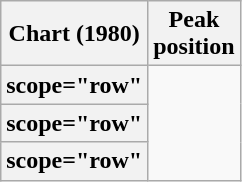<table class="wikitable plainrowheaders sortable">
<tr>
<th scope="col">Chart (1980)</th>
<th scope="col">Peak<br>position</th>
</tr>
<tr>
<th>scope="row" </th>
</tr>
<tr>
<th>scope="row" </th>
</tr>
<tr>
<th>scope="row" </th>
</tr>
</table>
